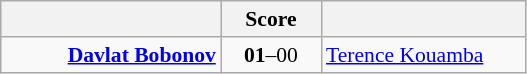<table class="wikitable" style="text-align: center; font-size:90% ">
<tr>
<th align="right" width="140"></th>
<th width="60">Score</th>
<th align="left" width="130"></th>
</tr>
<tr>
<td align=right><strong><a href='#'>Davlat Bobonov</a> </strong></td>
<td align=center><strong>01</strong>–00</td>
<td align=left> <a href='#'>Terence Kouamba</a></td>
</tr>
</table>
